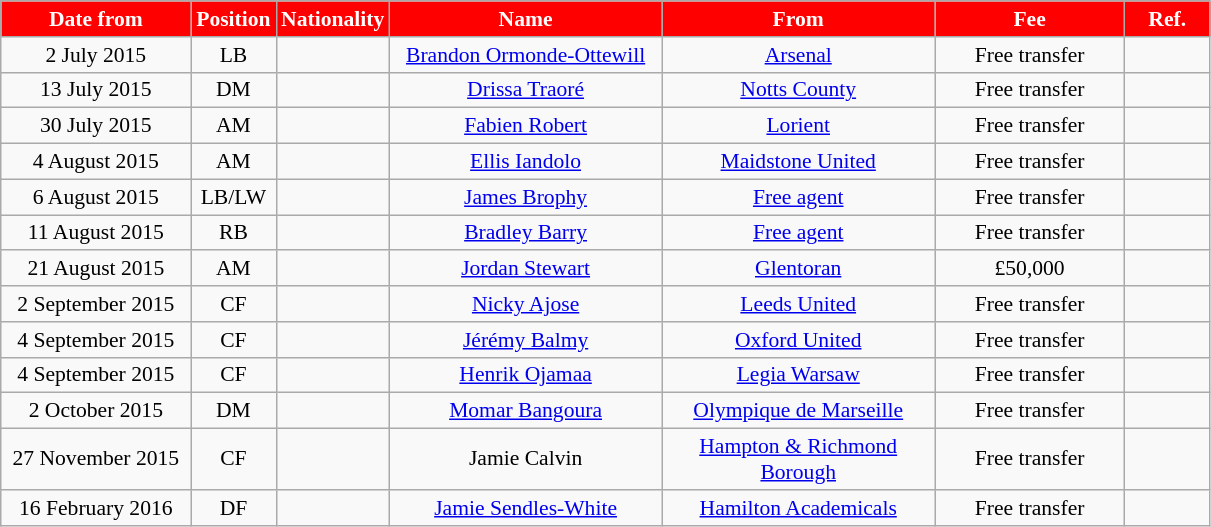<table class="wikitable"  style="text-align:center; font-size:90%; ">
<tr>
<th style="background:#FF0000; color:#FFFFFF; width:120px;">Date from</th>
<th style="background:#FF0000; color:#FFFFFF; width:50px;">Position</th>
<th style="background:#FF0000; color:#FFFFFF; width:50px;">Nationality</th>
<th style="background:#FF0000; color:#FFFFFF; width:175px;">Name</th>
<th style="background:#FF0000; color:#FFFFFF; width:175px;">From</th>
<th style="background:#FF0000; color:#FFFFFF; width:120px;">Fee</th>
<th style="background:#FF0000; color:#FFFFFF; width:50px;">Ref.</th>
</tr>
<tr>
<td>2 July 2015</td>
<td>LB</td>
<td></td>
<td><a href='#'>Brandon Ormonde-Ottewill</a></td>
<td><a href='#'>Arsenal</a></td>
<td>Free transfer</td>
<td></td>
</tr>
<tr>
<td>13 July 2015</td>
<td>DM</td>
<td></td>
<td><a href='#'>Drissa Traoré</a></td>
<td><a href='#'>Notts County</a></td>
<td>Free transfer</td>
<td></td>
</tr>
<tr>
<td>30 July 2015</td>
<td>AM</td>
<td></td>
<td><a href='#'>Fabien Robert</a></td>
<td><a href='#'>Lorient</a></td>
<td>Free transfer</td>
<td></td>
</tr>
<tr>
<td>4 August 2015</td>
<td>AM</td>
<td></td>
<td><a href='#'>Ellis Iandolo</a></td>
<td><a href='#'>Maidstone United</a></td>
<td>Free transfer</td>
<td></td>
</tr>
<tr>
<td>6 August 2015</td>
<td>LB/LW</td>
<td></td>
<td><a href='#'>James Brophy</a></td>
<td><a href='#'>Free agent</a></td>
<td>Free transfer</td>
<td></td>
</tr>
<tr>
<td>11 August 2015</td>
<td>RB</td>
<td></td>
<td><a href='#'>Bradley Barry</a></td>
<td><a href='#'>Free agent</a></td>
<td>Free transfer</td>
<td></td>
</tr>
<tr>
<td>21 August 2015</td>
<td>AM</td>
<td></td>
<td><a href='#'>Jordan Stewart</a></td>
<td><a href='#'>Glentoran</a></td>
<td>£50,000</td>
<td></td>
</tr>
<tr>
<td>2 September 2015</td>
<td>CF</td>
<td></td>
<td><a href='#'>Nicky Ajose</a></td>
<td><a href='#'>Leeds United</a></td>
<td>Free transfer</td>
<td></td>
</tr>
<tr>
<td>4 September 2015</td>
<td>CF</td>
<td></td>
<td><a href='#'>Jérémy Balmy</a></td>
<td><a href='#'>Oxford United</a></td>
<td>Free transfer</td>
<td></td>
</tr>
<tr>
<td>4 September 2015</td>
<td>CF</td>
<td></td>
<td><a href='#'>Henrik Ojamaa</a></td>
<td><a href='#'>Legia Warsaw</a></td>
<td>Free transfer</td>
<td></td>
</tr>
<tr>
<td>2 October 2015</td>
<td>DM</td>
<td></td>
<td><a href='#'>Momar Bangoura</a></td>
<td><a href='#'>Olympique de Marseille</a></td>
<td>Free transfer</td>
<td></td>
</tr>
<tr>
<td>27 November 2015</td>
<td>CF</td>
<td></td>
<td>Jamie Calvin</td>
<td><a href='#'>Hampton & Richmond Borough</a></td>
<td>Free transfer</td>
<td></td>
</tr>
<tr>
<td>16 February 2016</td>
<td>DF</td>
<td></td>
<td><a href='#'>Jamie Sendles-White</a></td>
<td><a href='#'>Hamilton Academicals</a></td>
<td>Free transfer</td>
<td></td>
</tr>
</table>
